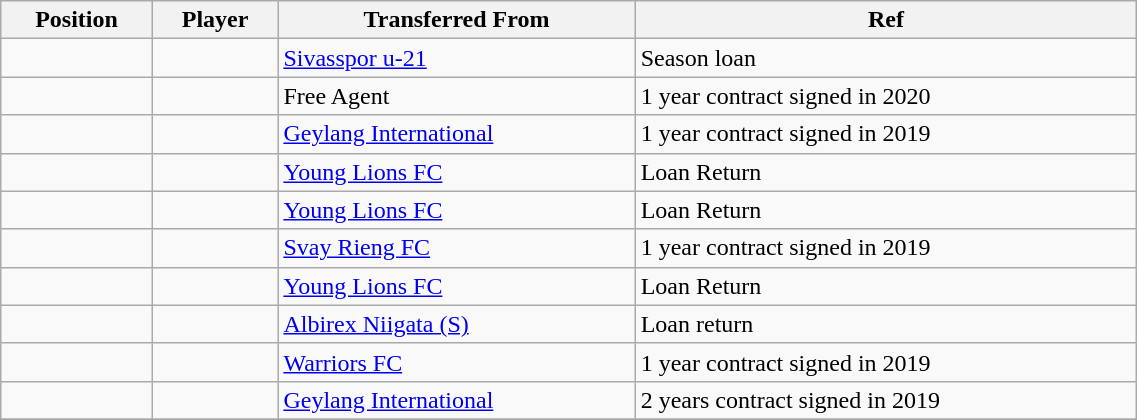<table class="wikitable sortable" style="width:60%; text-align:center; font-size:100%; text-align:left;">
<tr>
<th><strong>Position</strong></th>
<th><strong>Player</strong></th>
<th><strong>Transferred From</strong></th>
<th><strong>Ref</strong></th>
</tr>
<tr>
<td></td>
<td></td>
<td> <a href='#'>Sivasspor u-21</a></td>
<td>Season loan </td>
</tr>
<tr>
<td></td>
<td></td>
<td>Free Agent</td>
<td>1 year contract signed in 2020 </td>
</tr>
<tr>
<td></td>
<td></td>
<td> <a href='#'>Geylang International</a></td>
<td>1 year contract signed in 2019 </td>
</tr>
<tr>
<td></td>
<td></td>
<td> <a href='#'>Young Lions FC</a></td>
<td>Loan Return</td>
</tr>
<tr>
<td></td>
<td></td>
<td> <a href='#'>Young Lions FC</a></td>
<td>Loan Return</td>
</tr>
<tr>
<td></td>
<td></td>
<td> <a href='#'>Svay Rieng FC</a></td>
<td>1 year contract signed in 2019 </td>
</tr>
<tr>
<td></td>
<td></td>
<td> <a href='#'>Young Lions FC</a></td>
<td>Loan Return</td>
</tr>
<tr>
<td></td>
<td></td>
<td> <a href='#'>Albirex Niigata (S)</a></td>
<td>Loan return </td>
</tr>
<tr>
<td></td>
<td></td>
<td> <a href='#'>Warriors FC</a></td>
<td>1 year contract signed in 2019 </td>
</tr>
<tr>
<td></td>
<td></td>
<td> <a href='#'>Geylang International</a></td>
<td>2 years contract signed in 2019 </td>
</tr>
<tr>
</tr>
</table>
